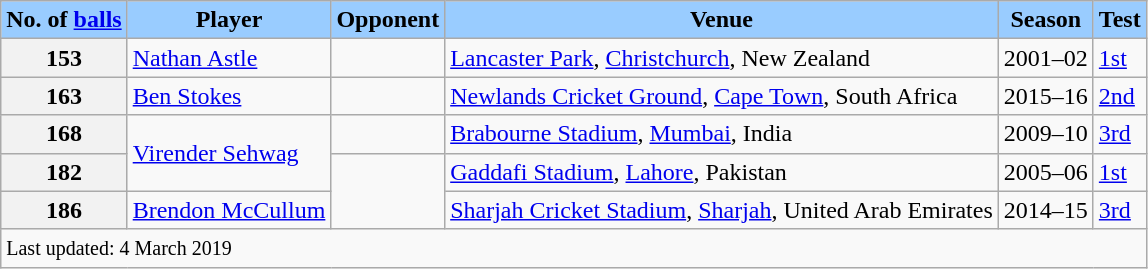<table class="wikitable">
<tr style="background:#9cf; text-align:center;">
<td><strong>No. of <a href='#'>balls</a></strong></td>
<td><strong>Player</strong></td>
<td><strong>Opponent</strong></td>
<td><strong>Venue</strong></td>
<td><strong>Season</strong></td>
<td><strong>Test</strong></td>
</tr>
<tr>
<th>153</th>
<td> <a href='#'>Nathan Astle</a></td>
<td></td>
<td><a href='#'>Lancaster Park</a>, <a href='#'>Christchurch</a>, New Zealand</td>
<td>2001–02</td>
<td><a href='#'>1st</a></td>
</tr>
<tr>
<th>163</th>
<td> <a href='#'>Ben Stokes</a></td>
<td></td>
<td><a href='#'>Newlands Cricket Ground</a>, <a href='#'>Cape Town</a>, South Africa</td>
<td>2015–16</td>
<td><a href='#'>2nd</a></td>
</tr>
<tr>
<th>168</th>
<td rowspan=2> <a href='#'>Virender Sehwag</a></td>
<td></td>
<td><a href='#'>Brabourne Stadium</a>, <a href='#'>Mumbai</a>, India</td>
<td>2009–10</td>
<td><a href='#'>3rd</a></td>
</tr>
<tr>
<th>182</th>
<td rowspan=2></td>
<td><a href='#'>Gaddafi Stadium</a>, <a href='#'>Lahore</a>, Pakistan</td>
<td>2005–06</td>
<td><a href='#'>1st</a></td>
</tr>
<tr>
<th>186</th>
<td> <a href='#'>Brendon McCullum</a></td>
<td><a href='#'>Sharjah Cricket Stadium</a>, <a href='#'>Sharjah</a>, United Arab Emirates</td>
<td>2014–15</td>
<td><a href='#'>3rd</a></td>
</tr>
<tr>
<td colspan="6"><small>Last updated: 4 March 2019</small></td>
</tr>
</table>
